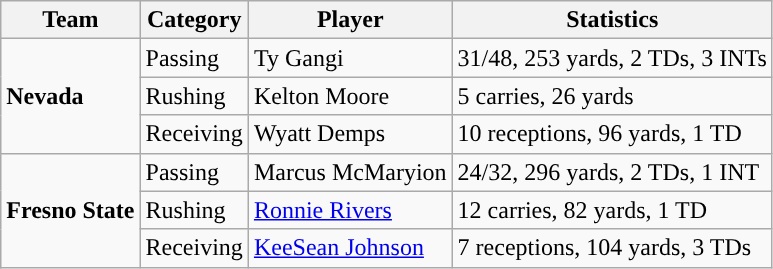<table class="wikitable" style="float: left;">
<tr>
<th>Team</th>
<th>Category</th>
<th>Player</th>
<th>Statistics</th>
</tr>
<tr>
<td rowspan=3><strong>Nevada</strong></td>
<td>Passing</td>
<td>Ty Gangi</td>
<td>31/48, 253 yards, 2 TDs, 3 INTs</td>
</tr>
<tr>
<td>Rushing</td>
<td>Kelton Moore</td>
<td>5 carries, 26 yards</td>
</tr>
<tr>
<td>Receiving</td>
<td>Wyatt Demps</td>
<td>10 receptions, 96 yards, 1 TD</td>
</tr>
<tr>
<td rowspan=3><strong>Fresno State</strong></td>
<td>Passing</td>
<td>Marcus McMaryion</td>
<td>24/32, 296 yards, 2 TDs, 1 INT</td>
</tr>
<tr>
<td>Rushing</td>
<td><a href='#'>Ronnie Rivers</a></td>
<td>12 carries, 82 yards, 1 TD</td>
</tr>
<tr>
<td>Receiving</td>
<td><a href='#'>KeeSean Johnson</a></td>
<td>7 receptions, 104 yards, 3 TDs</td>
</tr>
</table>
